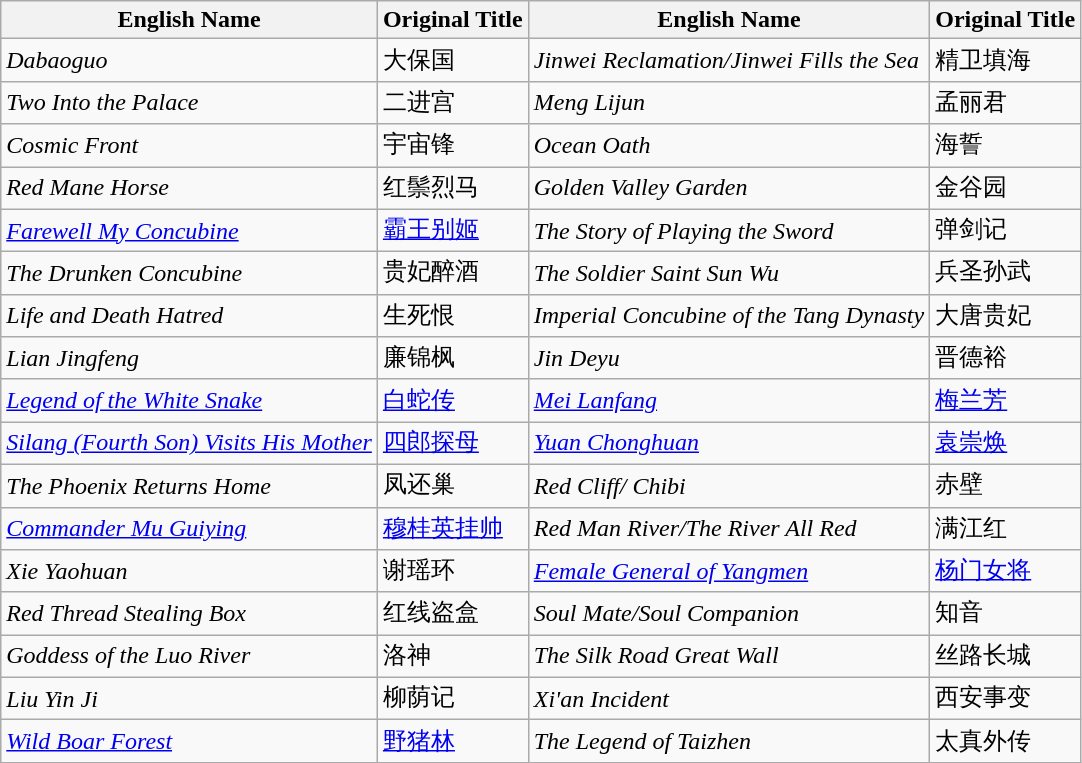<table class="wikitable">
<tr>
<th>English Name</th>
<th>Original Title</th>
<th>English Name</th>
<th>Original Title</th>
</tr>
<tr>
<td><em>Dabaoguo</em></td>
<td>大保国</td>
<td><em>Jinwei Reclamation/Jinwei Fills the Sea</em></td>
<td>精卫填海</td>
</tr>
<tr>
<td><em>Two Into the Palace</em></td>
<td>二进宫</td>
<td><em>Meng Lijun</em></td>
<td>孟丽君</td>
</tr>
<tr>
<td><em>Cosmic Front</em></td>
<td>宇宙锋</td>
<td><em>Ocean Oath</em></td>
<td>海誓</td>
</tr>
<tr>
<td><em>Red Mane Horse</em></td>
<td>红鬃烈马</td>
<td><em>Golden Valley Garden</em></td>
<td>金谷园</td>
</tr>
<tr>
<td><em><a href='#'>Farewell My Concubine</a></em></td>
<td><a href='#'>霸王别姬</a></td>
<td><em>The Story of Playing the Sword</em></td>
<td>弹剑记</td>
</tr>
<tr>
<td><em>The Drunken Concubine</em></td>
<td>贵妃醉酒</td>
<td><em>The Soldier Saint Sun Wu</em></td>
<td>兵圣孙武</td>
</tr>
<tr>
<td><em>Life and Death Hatred</em></td>
<td>生死恨</td>
<td><em>Imperial Concubine of the Tang Dynasty</em></td>
<td>大唐贵妃</td>
</tr>
<tr>
<td><em>Lian Jingfeng</em></td>
<td>廉锦枫</td>
<td><em>Jin Deyu</em></td>
<td>晋德裕</td>
</tr>
<tr>
<td><em><a href='#'>Legend of the White Snake</a></em></td>
<td><a href='#'>白蛇传</a></td>
<td><em><a href='#'>Mei Lanfang</a></em></td>
<td><a href='#'>梅兰芳</a></td>
</tr>
<tr>
<td><em><a href='#'>Silang (Fourth Son) Visits His Mother</a></em></td>
<td><a href='#'>四郎探母</a></td>
<td><em><a href='#'>Yuan Chonghuan</a></em></td>
<td><a href='#'>袁崇焕</a></td>
</tr>
<tr>
<td><em>The Phoenix Returns Home</em></td>
<td>凤还巢</td>
<td><em>Red Cliff/ Chibi</em></td>
<td>赤壁</td>
</tr>
<tr>
<td><em><a href='#'>Commander Mu Guiying</a></em></td>
<td><a href='#'>穆桂英挂帅</a></td>
<td><em>Red Man River/The River All Red</em></td>
<td>满江红</td>
</tr>
<tr>
<td><em>Xie Yaohuan</em></td>
<td>谢瑶环</td>
<td><em><a href='#'>Female General of Yangmen</a></em></td>
<td><a href='#'>杨门女将</a></td>
</tr>
<tr>
<td><em>Red Thread Stealing Box</em></td>
<td>红线盗盒</td>
<td><em>Soul Mate/Soul Companion</em></td>
<td>知音</td>
</tr>
<tr>
<td><em>Goddess of the Luo River</em></td>
<td>洛神</td>
<td><em>The Silk Road Great Wall</em></td>
<td>丝路长城</td>
</tr>
<tr>
<td><em>Liu Yin Ji</em></td>
<td>柳荫记</td>
<td><em>Xi'an Incident</em></td>
<td>西安事变</td>
</tr>
<tr>
<td><em><a href='#'>Wild Boar Forest</a></em></td>
<td><a href='#'>野猪林</a></td>
<td><em>The Legend of Taizhen</em></td>
<td>太真外传</td>
</tr>
</table>
